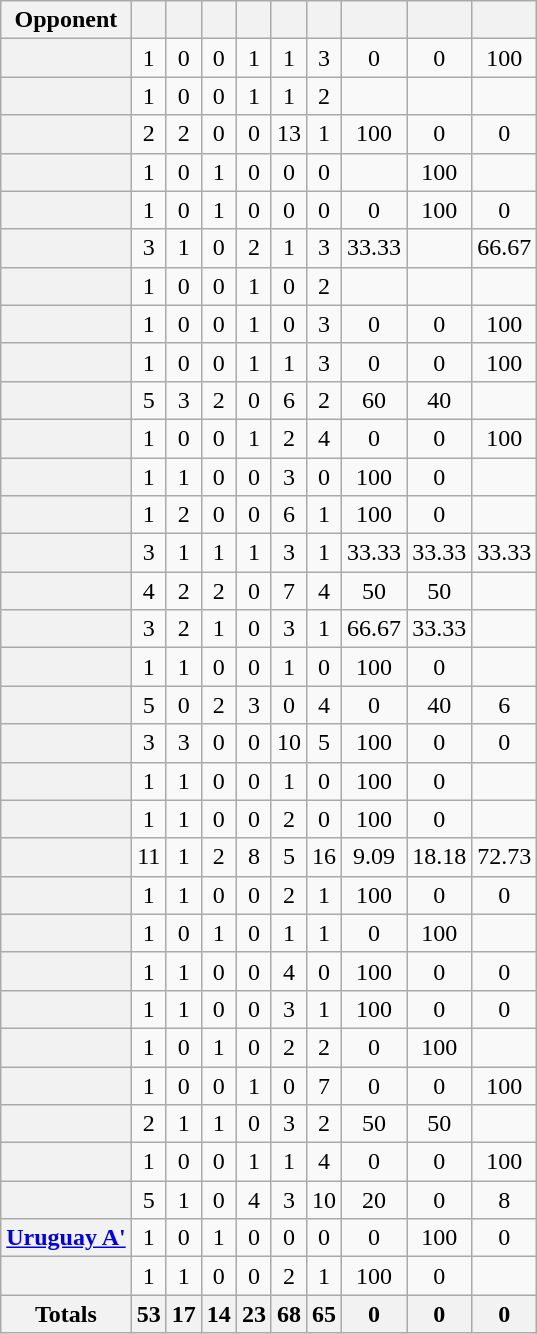<table class="wikitable plainrowheaders sortable" style="text-align:center">
<tr>
<th scope=col>Opponent</th>
<th scope=col></th>
<th scope=col></th>
<th scope=col></th>
<th scope=col></th>
<th scope=col></th>
<th scope=col></th>
<th scope=col></th>
<th scope=col></th>
<th scope=col></th>
</tr>
<tr>
<th scope=row style="text-align:left;"></th>
<td>1</td>
<td>0</td>
<td>0</td>
<td>1</td>
<td>1</td>
<td>3</td>
<td>0</td>
<td>0</td>
<td>100</td>
</tr>
<tr>
<th scope=row style="text-align:left;"></th>
<td>1</td>
<td>0</td>
<td>0</td>
<td>1</td>
<td>1</td>
<td>2</td>
<td></td>
<td></td>
<td></td>
</tr>
<tr>
<th scope=row style="text-align:left;"></th>
<td>2</td>
<td>2</td>
<td>0</td>
<td>0</td>
<td>13</td>
<td>1</td>
<td>100</td>
<td>0</td>
<td>0</td>
</tr>
<tr>
<th scope=row style="text-align:left;"></th>
<td>1</td>
<td>0</td>
<td>1</td>
<td>0</td>
<td>0</td>
<td>0</td>
<td></td>
<td>100</td>
<td></td>
</tr>
<tr>
<th scope=row style="text-align:left;"></th>
<td>1</td>
<td>0</td>
<td>1</td>
<td>0</td>
<td>0</td>
<td>0</td>
<td>0</td>
<td>100</td>
<td>0</td>
</tr>
<tr>
<th scope=row style="text-align:left;"></th>
<td>3</td>
<td>1</td>
<td>0</td>
<td>2</td>
<td>1</td>
<td>3</td>
<td>33.33</td>
<td></td>
<td>66.67</td>
</tr>
<tr>
<th scope=row style="text-align:left;"></th>
<td>1</td>
<td>0</td>
<td>0</td>
<td>1</td>
<td>0</td>
<td>2</td>
<td></td>
<td></td>
<td></td>
</tr>
<tr>
<th scope=row style="text-align:left;"></th>
<td>1</td>
<td>0</td>
<td>0</td>
<td>1</td>
<td>0</td>
<td>3</td>
<td>0</td>
<td>0</td>
<td>100</td>
</tr>
<tr>
<th scope=row style="text-align:left;"></th>
<td>1</td>
<td>0</td>
<td>0</td>
<td>1</td>
<td>1</td>
<td>3</td>
<td>0</td>
<td>0</td>
<td>100</td>
</tr>
<tr>
<th scope="row" style="text-align:left;"></th>
<td>5</td>
<td>3</td>
<td>2</td>
<td>0</td>
<td>6</td>
<td>2</td>
<td>60</td>
<td>40</td>
<td></td>
</tr>
<tr>
<th scope=row style="text-align:left;"></th>
<td>1</td>
<td>0</td>
<td>0</td>
<td>1</td>
<td>2</td>
<td>4</td>
<td>0</td>
<td>0</td>
<td>100</td>
</tr>
<tr>
<th scope=row style="text-align:left;"></th>
<td>1</td>
<td>1</td>
<td>0</td>
<td>0</td>
<td>3</td>
<td>0</td>
<td>100</td>
<td>0</td>
<td 0></td>
</tr>
<tr>
<th scope="row" style="text-align:left;"></th>
<td>1</td>
<td>2</td>
<td>0</td>
<td>0</td>
<td>6</td>
<td>1</td>
<td>100</td>
<td>0</td>
<td></td>
</tr>
<tr>
<th scope=row style="text-align:left;"></th>
<td>3</td>
<td>1</td>
<td>1</td>
<td>1</td>
<td>3</td>
<td>1</td>
<td>33.33</td>
<td>33.33</td>
<td>33.33</td>
</tr>
<tr>
<th scope="row" style="text-align:left;"></th>
<td>4</td>
<td>2</td>
<td>2</td>
<td>0</td>
<td>7</td>
<td>4</td>
<td>50</td>
<td>50</td>
<td></td>
</tr>
<tr>
<th scope=row style="text-align:left;"></th>
<td>3</td>
<td>2</td>
<td>1</td>
<td>0</td>
<td>3</td>
<td>1</td>
<td>66.67</td>
<td>33.33</td>
<td></td>
</tr>
<tr>
<th scope=row style="text-align:left;"></th>
<td>1</td>
<td>1</td>
<td>0</td>
<td>0</td>
<td>1</td>
<td>0</td>
<td>100</td>
<td>0</td>
<td></td>
</tr>
<tr>
<th scope=row style="text-align:left;"></th>
<td>5</td>
<td>0</td>
<td>2</td>
<td>3</td>
<td>0</td>
<td>4</td>
<td>0</td>
<td>40</td>
<td>6</td>
</tr>
<tr>
<th scope=row style="text-align:left;"></th>
<td>3</td>
<td>3</td>
<td>0</td>
<td>0</td>
<td>10</td>
<td>5</td>
<td>100</td>
<td>0</td>
<td>0</td>
</tr>
<tr>
<th scope="row" style="text-align:left;"></th>
<td>1</td>
<td>1</td>
<td>0</td>
<td>0</td>
<td>1</td>
<td>0</td>
<td>100</td>
<td>0</td>
<td></td>
</tr>
<tr>
<th scope="row" style="text-align:left;"></th>
<td>1</td>
<td>1</td>
<td>0</td>
<td>0</td>
<td>2</td>
<td>0</td>
<td>100</td>
<td>0</td>
<td></td>
</tr>
<tr>
<th scope="row" style="text-align:left;"></th>
<td>11</td>
<td>1</td>
<td>2</td>
<td>8</td>
<td>5</td>
<td>16</td>
<td>9.09</td>
<td>18.18</td>
<td>72.73</td>
</tr>
<tr>
<th scope=row style="text-align:left;"></th>
<td>1</td>
<td>1</td>
<td>0</td>
<td>0</td>
<td>2</td>
<td>1</td>
<td>100</td>
<td>0</td>
<td>0</td>
</tr>
<tr>
<th scope=row style="text-align:left;"></th>
<td>1</td>
<td>0</td>
<td>1</td>
<td>0</td>
<td>1</td>
<td>1</td>
<td>0</td>
<td>100</td>
<td></td>
</tr>
<tr>
<th scope=row style="text-align:left;"></th>
<td>1</td>
<td>1</td>
<td>0</td>
<td>0</td>
<td>4</td>
<td>0</td>
<td>100</td>
<td>0</td>
<td>0</td>
</tr>
<tr>
<th scope=row style="text-align:left;"></th>
<td>1</td>
<td>1</td>
<td>0</td>
<td>0</td>
<td>3</td>
<td>1</td>
<td>100</td>
<td>0</td>
<td>0</td>
</tr>
<tr>
<th scope=row style="text-align:left;"></th>
<td>1</td>
<td>0</td>
<td>1</td>
<td>0</td>
<td>2</td>
<td>2</td>
<td>0</td>
<td>100</td>
<td></td>
</tr>
<tr>
<th scope=row style="text-align:left;"></th>
<td>1</td>
<td>0</td>
<td>0</td>
<td>1</td>
<td>0</td>
<td>7</td>
<td>0</td>
<td>0</td>
<td>100</td>
</tr>
<tr>
<th scope=row style="text-align:left;"></th>
<td>2</td>
<td>1</td>
<td>1</td>
<td>0</td>
<td>3</td>
<td>2</td>
<td>50</td>
<td>50</td>
<td></td>
</tr>
<tr>
<th scope=row style="text-align:left;"></th>
<td>1</td>
<td>0</td>
<td>0</td>
<td>1</td>
<td>1</td>
<td>4</td>
<td>0</td>
<td>0</td>
<td>100</td>
</tr>
<tr>
<th scope=row style="text-align:left;"></th>
<td>5</td>
<td>1</td>
<td>0</td>
<td>4</td>
<td>3</td>
<td>10</td>
<td>20</td>
<td>0</td>
<td>8</td>
</tr>
<tr>
<th scope=row style="text-align:left;"> <a href='#'>Uruguay A'</a></th>
<td>1</td>
<td>0</td>
<td>1</td>
<td>0</td>
<td>0</td>
<td>0</td>
<td>0</td>
<td>100</td>
<td>0</td>
</tr>
<tr>
<th scope=row style="text-align:left;"></th>
<td>1</td>
<td>1</td>
<td>0</td>
<td>0</td>
<td>2</td>
<td>1</td>
<td>100</td>
<td>0</td>
<td></td>
</tr>
<tr class="sortbottom">
<th>Totals</th>
<th>53</th>
<th>17</th>
<th>14</th>
<th>23</th>
<th>68</th>
<th>65</th>
<th>0</th>
<th>0</th>
<th>0</th>
</tr>
</table>
